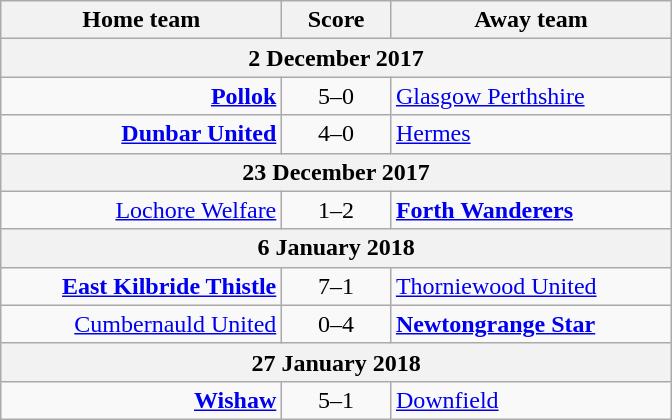<table class="wikitable" style="border-collapse: collapse;">
<tr>
<th align="right" width="180">Home team</th>
<th align="center" width="65">Score</th>
<th align="left" width="180">Away team</th>
</tr>
<tr>
<th colspan="3" align="center">2 December 2017</th>
</tr>
<tr>
<td style="text-align:right;"><strong><a href='#'>Pollok</a></strong></td>
<td style="text-align:center;">5–0</td>
<td style="text-align:left;"><a href='#'>Glasgow Perthshire</a></td>
</tr>
<tr>
<td style="text-align:right;"><strong><a href='#'>Dunbar United</a></strong></td>
<td style="text-align:center;">4–0</td>
<td style="text-align:left;"><a href='#'>Hermes</a></td>
</tr>
<tr>
<th colspan="3" align="center">23 December 2017</th>
</tr>
<tr>
<td style="text-align:right;"><a href='#'>Lochore Welfare</a></td>
<td style="text-align:center;">1–2</td>
<td style="text-align:left;"><strong><a href='#'>Forth Wanderers</a></strong></td>
</tr>
<tr>
<th colspan="3" align="center">6 January 2018</th>
</tr>
<tr>
<td style="text-align:right;"><strong><a href='#'>East Kilbride Thistle</a></strong></td>
<td style="text-align:center;">7–1</td>
<td style="text-align:left;"><a href='#'>Thorniewood United</a></td>
</tr>
<tr>
<td style="text-align:right;"><a href='#'>Cumbernauld United</a></td>
<td style="text-align:center;">0–4</td>
<td style="text-align:left;"><strong><a href='#'>Newtongrange Star</a></strong></td>
</tr>
<tr>
<th colspan="3" align="center">27 January 2018</th>
</tr>
<tr>
<td style="text-align:right;"><strong><a href='#'>Wishaw</a></strong></td>
<td style="text-align:center;">5–1</td>
<td style="text-align:left;"><a href='#'>Downfield</a></td>
</tr>
</table>
